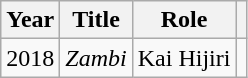<table class="wikitable">
<tr>
<th>Year</th>
<th>Title</th>
<th>Role</th>
<th></th>
</tr>
<tr>
<td>2018</td>
<td><em>Zambi</em></td>
<td>Kai Hijiri</td>
<td></td>
</tr>
</table>
